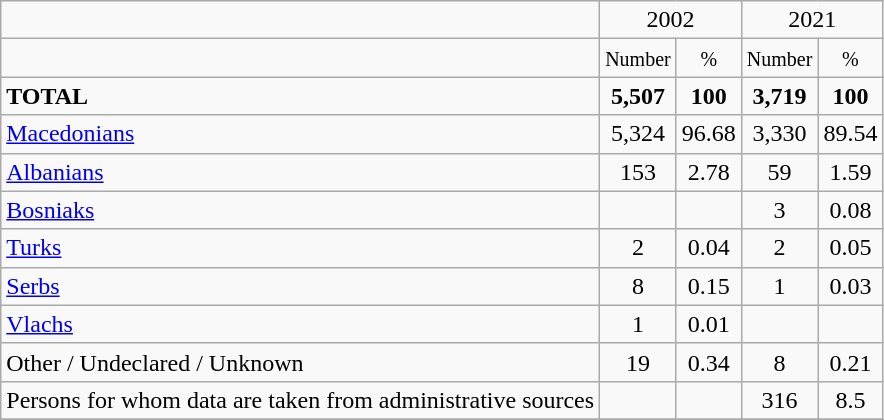<table class="wikitable">
<tr>
<td></td>
<td colspan="2" align="center">2002</td>
<td colspan="2" align="center">2021</td>
</tr>
<tr>
<td></td>
<td align="center"><small>Number</small></td>
<td align="center"><small>%</small></td>
<td align="center"><small>Number</small></td>
<td align="center"><small>%</small></td>
</tr>
<tr>
<td><strong>TOTAL</strong></td>
<td align="center"><strong>5,507</strong></td>
<td align="center"><strong>100</strong></td>
<td align="center"><strong>3,719</strong></td>
<td align="center"><strong>100</strong></td>
</tr>
<tr>
<td><a href='#'>Macedonians</a></td>
<td align="center">5,324</td>
<td align="center">96.68</td>
<td align="center">3,330</td>
<td align="center">89.54</td>
</tr>
<tr>
<td><a href='#'>Albanians</a></td>
<td align="center">153</td>
<td align="center">2.78</td>
<td align="center">59</td>
<td align="center">1.59</td>
</tr>
<tr>
<td><a href='#'>Bosniaks</a></td>
<td align="center"></td>
<td align="center"></td>
<td align="center">3</td>
<td align="center">0.08</td>
</tr>
<tr>
<td><a href='#'>Turks</a></td>
<td align="center">2</td>
<td align="center">0.04</td>
<td align="center">2</td>
<td align="center">0.05</td>
</tr>
<tr>
<td><a href='#'>Serbs</a></td>
<td align="center">8</td>
<td align="center">0.15</td>
<td align="center">1</td>
<td align="center">0.03</td>
</tr>
<tr>
<td><a href='#'>Vlachs</a></td>
<td align="center">1</td>
<td align="center">0.01</td>
<td align="center"></td>
<td align="center"></td>
</tr>
<tr>
<td>Other / Undeclared / Unknown</td>
<td align="center">19</td>
<td align="center">0.34</td>
<td align="center">8</td>
<td align="center">0.21</td>
</tr>
<tr>
<td>Persons for whom data are taken from administrative sources</td>
<td align="center"></td>
<td align="center"></td>
<td align="center">316</td>
<td align="center">8.5</td>
</tr>
<tr>
</tr>
</table>
